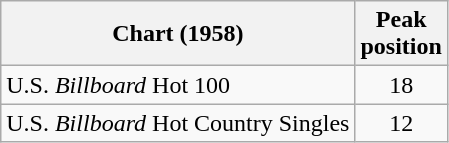<table class="wikitable">
<tr>
<th>Chart (1958)</th>
<th>Peak<br>position</th>
</tr>
<tr>
<td>U.S. <em>Billboard</em> Hot 100</td>
<td align="center">18</td>
</tr>
<tr>
<td>U.S. <em>Billboard</em> Hot Country Singles</td>
<td align="center">12</td>
</tr>
</table>
